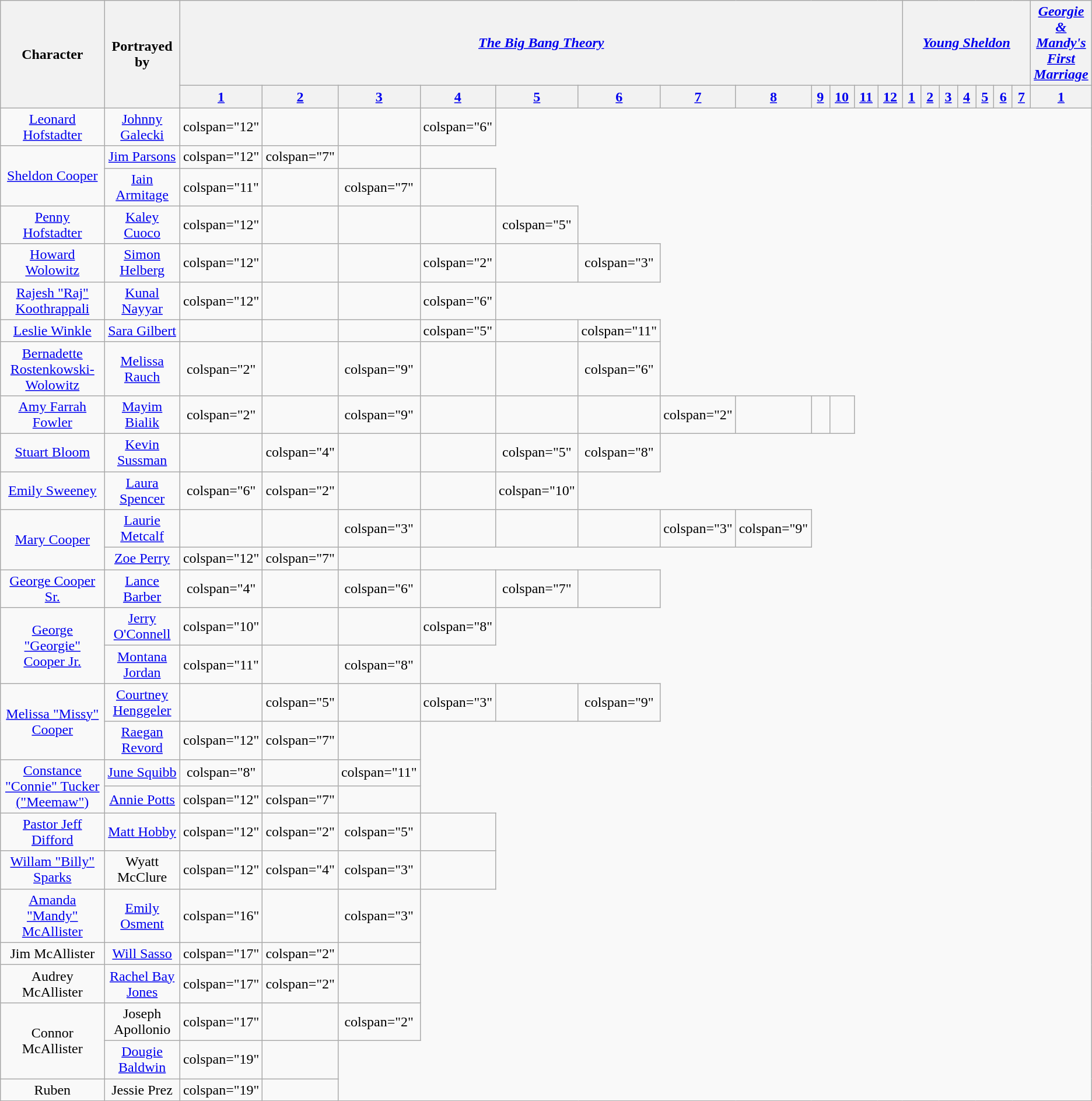<table class="wikitable plainrowheaders" style="text-align:center;">
<tr>
<th scope="col" rowspan="2" style="width:240px;">Character</th>
<th scope="col" rowspan="2" style="width:160px;">Portrayed by</th>
<th scope="col" colspan="12"><em><a href='#'>The Big Bang Theory</a></em></th>
<th scope="col" colspan="7"><em><a href='#'>Young Sheldon</a></em></th>
<th scope="col"><em><a href='#'>Georgie & Mandy's First Marriage</a></em></th>
</tr>
<tr>
<th scope="col" style="width:60px;"><a href='#'>1</a></th>
<th scope="col" style="width:60px;"><a href='#'>2</a></th>
<th scope="col" style="width:60px;"><a href='#'>3</a></th>
<th scope="col" style="width:60px;"><a href='#'>4</a></th>
<th scope="col" style="width:60px;"><a href='#'>5</a></th>
<th scope="col" style="width:60px;"><a href='#'>6</a></th>
<th scope="col" style="width:60px;"><a href='#'>7</a></th>
<th scope="col" style="width:60px;"><a href='#'>8</a></th>
<th scope="col" style="width:60px;"><a href='#'>9</a></th>
<th scope="col" style="width:60px;"><a href='#'>10</a></th>
<th scope="col" style="width:60px;"><a href='#'>11</a></th>
<th scope="col" style="width:60px;"><a href='#'>12</a></th>
<th scope="col" style="width:60px;"><a href='#'>1</a></th>
<th scope="col" style="width:60px;"><a href='#'>2</a></th>
<th scope="col" style="width:60px;"><a href='#'>3</a></th>
<th scope="col" style="width:60px;"><a href='#'>4</a></th>
<th scope="col" style="width:60px;"><a href='#'>5</a></th>
<th scope="col" style="width:60px;"><a href='#'>6</a></th>
<th scope="col" style="width:60px;"><a href='#'>7</a></th>
<th scope="col" style="width:60px;"><a href='#'>1</a></th>
</tr>
<tr>
<td><a href='#'>Leonard Hofstadter</a><br></td>
<td><a href='#'>Johnny Galecki</a></td>
<td>colspan="12" </td>
<td></td>
<td></td>
<td>colspan="6" </td>
</tr>
<tr>
<td rowspan="2"><a href='#'>Sheldon Cooper</a></td>
<td><a href='#'>Jim Parsons</a></td>
<td>colspan="12" </td>
<td>colspan="7" </td>
<td></td>
</tr>
<tr>
<td><a href='#'>Iain Armitage</a></td>
<td>colspan="11" </td>
<td></td>
<td>colspan="7" </td>
<td></td>
</tr>
<tr>
<td><a href='#'>Penny Hofstadter</a></td>
<td><a href='#'>Kaley Cuoco</a></td>
<td>colspan="12" </td>
<td></td>
<td></td>
<td></td>
<td>colspan="5" </td>
</tr>
<tr>
<td><a href='#'>Howard Wolowitz</a></td>
<td><a href='#'>Simon Helberg</a></td>
<td>colspan="12" </td>
<td></td>
<td></td>
<td>colspan="2" </td>
<td></td>
<td>colspan="3" </td>
</tr>
<tr>
<td><a href='#'>Rajesh "Raj" Koothrappali</a></td>
<td><a href='#'>Kunal Nayyar</a></td>
<td>colspan="12" </td>
<td></td>
<td></td>
<td>colspan="6" </td>
</tr>
<tr>
<td><a href='#'>Leslie Winkle</a></td>
<td><a href='#'>Sara Gilbert</a></td>
<td></td>
<td></td>
<td></td>
<td>colspan="5" </td>
<td></td>
<td>colspan="11" </td>
</tr>
<tr>
<td><a href='#'>Bernadette Rostenkowski-Wolowitz</a></td>
<td><a href='#'>Melissa Rauch</a></td>
<td>colspan="2" </td>
<td></td>
<td>colspan="9" </td>
<td></td>
<td></td>
<td>colspan="6" </td>
</tr>
<tr>
<td><a href='#'>Amy Farrah Fowler</a> </td>
<td><a href='#'>Mayim Bialik</a></td>
<td>colspan="2" </td>
<td></td>
<td>colspan="9" </td>
<td></td>
<td></td>
<td></td>
<td>colspan="2" </td>
<td></td>
<td></td>
<td></td>
</tr>
<tr>
<td scope="row"><a href='#'>Stuart Bloom</a></td>
<td><a href='#'>Kevin Sussman</a></td>
<td></td>
<td>colspan="4" </td>
<td></td>
<td></td>
<td>colspan="5" </td>
<td>colspan="8" </td>
</tr>
<tr>
<td><a href='#'>Emily Sweeney</a></td>
<td><a href='#'>Laura Spencer</a></td>
<td>colspan="6" </td>
<td>colspan="2" </td>
<td></td>
<td></td>
<td>colspan="10" </td>
</tr>
<tr>
<td rowspan="2"><a href='#'>Mary Cooper</a></td>
<td><a href='#'>Laurie Metcalf</a></td>
<td></td>
<td></td>
<td>colspan="3" </td>
<td></td>
<td></td>
<td></td>
<td>colspan="3" </td>
<td>colspan="9" </td>
</tr>
<tr>
<td><a href='#'>Zoe Perry</a></td>
<td>colspan="12" </td>
<td>colspan="7" </td>
<td></td>
</tr>
<tr>
<td scope="row"><a href='#'>George Cooper Sr.</a></td>
<td><a href='#'>Lance Barber</a></td>
<td>colspan="4" </td>
<td></td>
<td>colspan="6" </td>
<td></td>
<td>colspan="7" </td>
<td></td>
</tr>
<tr>
<td rowspan ="2"><a href='#'>George "Georgie" Cooper Jr.</a></td>
<td><a href='#'>Jerry O'Connell</a></td>
<td>colspan="10" </td>
<td></td>
<td></td>
<td>colspan="8" </td>
</tr>
<tr>
<td><a href='#'>Montana Jordan</a></td>
<td>colspan="11" </td>
<td></td>
<td>colspan="8" </td>
</tr>
<tr>
<td rowspan="2"><a href='#'>Melissa "Missy" Cooper</a></td>
<td><a href='#'>Courtney Henggeler</a></td>
<td></td>
<td>colspan="5" </td>
<td></td>
<td>colspan="3" </td>
<td></td>
<td>colspan="9" </td>
</tr>
<tr>
<td><a href='#'>Raegan Revord</a></td>
<td>colspan="12" </td>
<td>colspan="7" </td>
<td></td>
</tr>
<tr>
<td rowspan="2"><a href='#'>Constance "Connie" Tucker ("Meemaw")</a></td>
<td><a href='#'>June Squibb</a></td>
<td>colspan="8"  </td>
<td></td>
<td>colspan="11" </td>
</tr>
<tr>
<td><a href='#'>Annie Potts</a></td>
<td>colspan="12" </td>
<td>colspan="7" </td>
<td></td>
</tr>
<tr>
<td><a href='#'>Pastor Jeff Difford</a></td>
<td><a href='#'>Matt Hobby</a></td>
<td>colspan="12" </td>
<td>colspan="2" </td>
<td>colspan="5" </td>
<td></td>
</tr>
<tr>
<td scope="row"><a href='#'>Willam "Billy" Sparks</a></td>
<td>Wyatt McClure</td>
<td>colspan="12" </td>
<td>colspan="4" </td>
<td>colspan="3" </td>
<td></td>
</tr>
<tr>
<td scope="row"><a href='#'>Amanda "Mandy" McAllister</a></td>
<td><a href='#'>Emily Osment</a></td>
<td>colspan="16" </td>
<td></td>
<td>colspan="3" </td>
</tr>
<tr>
<td scope="row">Jim McAllister</td>
<td><a href='#'>Will Sasso</a></td>
<td>colspan="17" </td>
<td>colspan="2" </td>
<td></td>
</tr>
<tr>
<td scope="row">Audrey McAllister</td>
<td><a href='#'>Rachel Bay Jones</a></td>
<td>colspan="17" </td>
<td>colspan="2" </td>
<td></td>
</tr>
<tr>
<td rowspan="2">Connor McAllister</td>
<td>Joseph Apollonio</td>
<td>colspan="17" </td>
<td></td>
<td>colspan="2"  </td>
</tr>
<tr>
<td><a href='#'>Dougie Baldwin</a></td>
<td>colspan="19" </td>
<td></td>
</tr>
<tr>
<td scope="row">Ruben</td>
<td>Jessie Prez</td>
<td>colspan="19" </td>
<td></td>
</tr>
</table>
